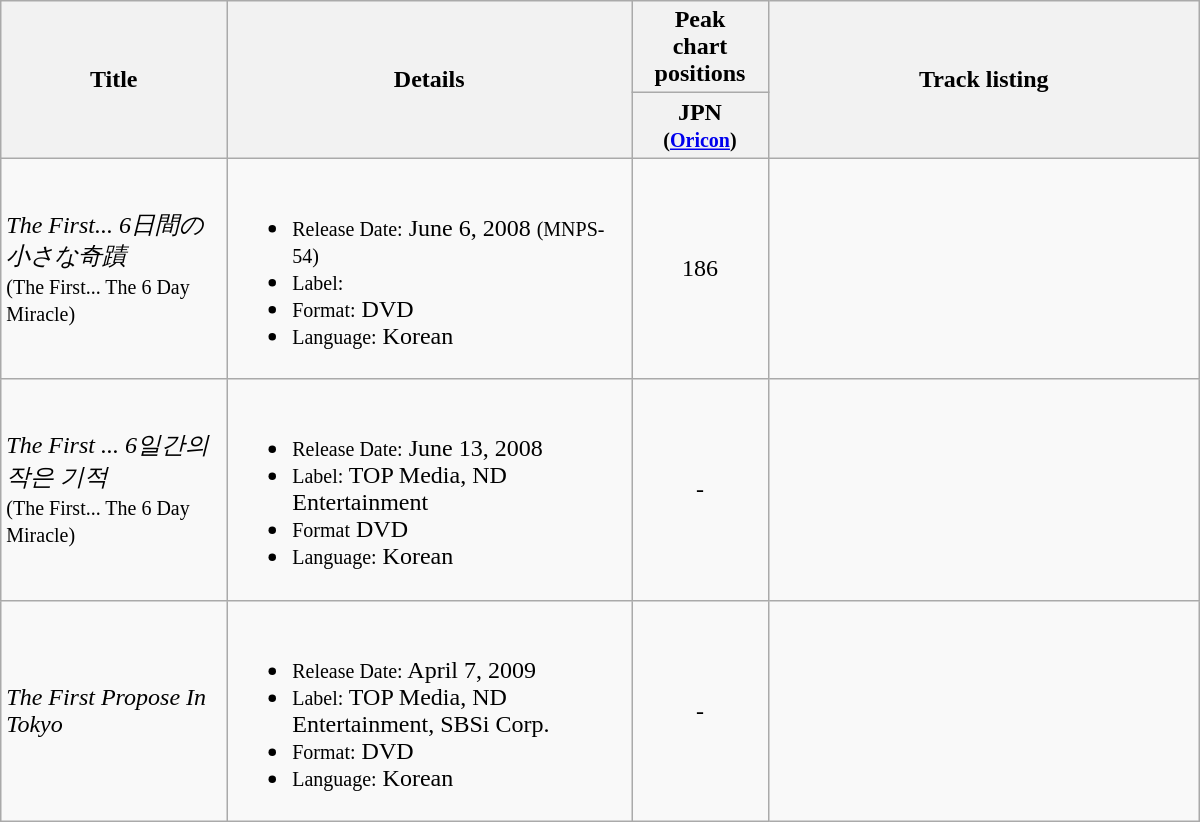<table class="wikitable" width="800px">
<tr>
<th rowspan="2">Title</th>
<th rowspan="2">Details</th>
<th colspan="1">Peak<br> chart positions</th>
<th rowspan="2" style="width:280px;">Track listing</th>
</tr>
<tr>
<th align="center">JPN<br><small>(<a href='#'>Oricon</a>)</small></th>
</tr>
<tr>
<td><em>The First... 6日間の小さな奇蹟</em><br><small>(The First... The 6 Day Miracle)</small></td>
<td><br><ul><li><small>Release Date:</small> June 6, 2008 <small>(MNPS-54)</small></li><li><small>Label:</small></li><li><small>Format:</small> DVD</li><li><small>Language:</small> Korean</li></ul></td>
<td align="center">186</td>
<td style="text-align:center" style="font-size: 85%;"></td>
</tr>
<tr>
<td><em>The First ... 6일간의 작은 기적</em><br><small>(The First... The 6 Day Miracle)</small></td>
<td><br><ul><li><small>Release Date:</small> June 13, 2008</li><li><small>Label:</small> TOP Media, ND Entertainment</li><li><small>Format</small> DVD</li><li><small>Language:</small> Korean</li></ul></td>
<td align="center">-</td>
<td style="text-align:center" style="font-size: 85%;"></td>
</tr>
<tr>
<td><em>The First Propose In Tokyo</em></td>
<td><br><ul><li><small>Release Date:</small> April 7, 2009</li><li><small>Label:</small> TOP Media, ND Entertainment, SBSi Corp.</li><li><small>Format:</small> DVD</li><li><small>Language:</small> Korean</li></ul></td>
<td align="center">-</td>
<td style="text-align:center" style="font-size: 85%;"></td>
</tr>
</table>
